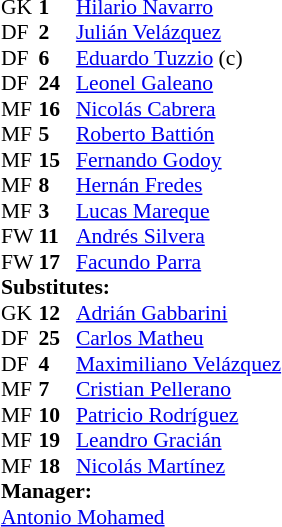<table style="font-size: 90%" cellspacing="0" cellpadding="0" align=center>
<tr>
<td colspan="4"></td>
</tr>
<tr>
<th width=25></th>
<th width=25></th>
</tr>
<tr>
<td>GK</td>
<td><strong>1</strong></td>
<td> <a href='#'>Hilario Navarro</a></td>
</tr>
<tr>
<td>DF</td>
<td><strong>2</strong></td>
<td> <a href='#'>Julián Velázquez</a></td>
<td></td>
</tr>
<tr>
<td>DF</td>
<td><strong>6</strong></td>
<td> <a href='#'>Eduardo Tuzzio</a> (c)</td>
</tr>
<tr>
<td>DF</td>
<td><strong>24</strong></td>
<td> <a href='#'>Leonel Galeano</a></td>
<td></td>
</tr>
<tr>
<td>MF</td>
<td><strong>16</strong></td>
<td> <a href='#'>Nicolás Cabrera</a></td>
<td></td>
<td></td>
</tr>
<tr>
<td>MF</td>
<td><strong>5</strong></td>
<td> <a href='#'>Roberto Battión</a></td>
</tr>
<tr>
<td>MF</td>
<td><strong>15</strong></td>
<td> <a href='#'>Fernando Godoy</a></td>
<td></td>
<td></td>
</tr>
<tr>
<td>MF</td>
<td><strong>8</strong></td>
<td> <a href='#'>Hernán Fredes</a></td>
<td></td>
<td></td>
</tr>
<tr>
<td>MF</td>
<td><strong>3</strong></td>
<td> <a href='#'>Lucas Mareque</a></td>
</tr>
<tr>
<td>FW</td>
<td><strong>11</strong></td>
<td> <a href='#'>Andrés Silvera</a></td>
<td></td>
</tr>
<tr>
<td>FW</td>
<td><strong>17</strong></td>
<td> <a href='#'>Facundo Parra</a></td>
</tr>
<tr>
<td colspan=3><strong>Substitutes:</strong></td>
</tr>
<tr>
<td>GK</td>
<td><strong>12</strong></td>
<td> <a href='#'>Adrián Gabbarini</a></td>
</tr>
<tr>
<td>DF</td>
<td><strong>25</strong></td>
<td> <a href='#'>Carlos Matheu</a></td>
<td></td>
<td></td>
</tr>
<tr>
<td>DF</td>
<td><strong>4</strong></td>
<td> <a href='#'>Maximiliano Velázquez</a></td>
<td></td>
<td></td>
</tr>
<tr>
<td>MF</td>
<td><strong>7</strong></td>
<td> <a href='#'>Cristian Pellerano</a></td>
</tr>
<tr>
<td>MF</td>
<td><strong>10</strong></td>
<td> <a href='#'>Patricio Rodríguez</a></td>
<td></td>
<td></td>
</tr>
<tr>
<td>MF</td>
<td><strong>19</strong></td>
<td> <a href='#'>Leandro Gracián</a></td>
</tr>
<tr>
<td>MF</td>
<td><strong>18</strong></td>
<td> <a href='#'>Nicolás Martínez</a></td>
</tr>
<tr>
<td colspan=3><strong>Manager:</strong></td>
</tr>
<tr>
<td colspan=4> <a href='#'>Antonio Mohamed</a></td>
</tr>
</table>
